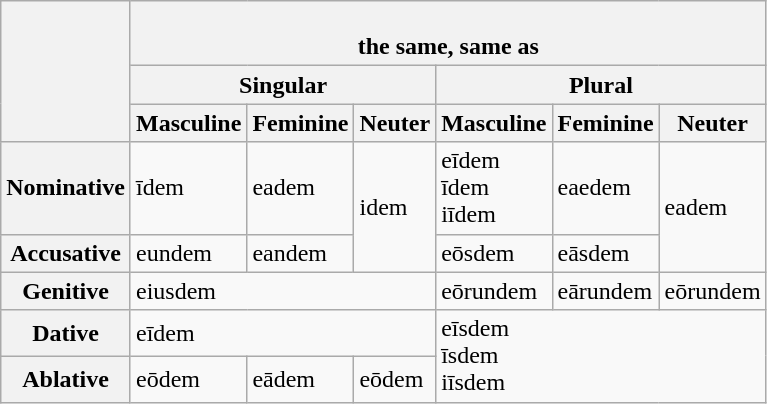<table class="wikitable">
<tr>
<th rowspan="3"></th>
<th colspan="6"><br>the same, same as</th>
</tr>
<tr>
<th colspan="3">Singular</th>
<th colspan="3">Plural</th>
</tr>
<tr>
<th>Masculine</th>
<th>Feminine</th>
<th>Neuter</th>
<th>Masculine</th>
<th>Feminine</th>
<th>Neuter</th>
</tr>
<tr>
<th>Nominative</th>
<td>īdem</td>
<td>eadem</td>
<td rowspan="2">idem</td>
<td>eīdem<br>īdem<br>iīdem</td>
<td>eaedem</td>
<td rowspan="2">eadem</td>
</tr>
<tr>
<th>Accusative</th>
<td>eundem</td>
<td>eandem</td>
<td>eōsdem</td>
<td>eāsdem</td>
</tr>
<tr>
<th>Genitive</th>
<td colspan="3">eiusdem</td>
<td>eōrundem</td>
<td>eārundem</td>
<td>eōrundem</td>
</tr>
<tr>
<th>Dative</th>
<td colspan="3">eīdem</td>
<td colspan="3" rowspan="2">eīsdem<br> īsdem<br>iīsdem</td>
</tr>
<tr>
<th>Ablative</th>
<td>eōdem</td>
<td>eādem</td>
<td>eōdem</td>
</tr>
</table>
